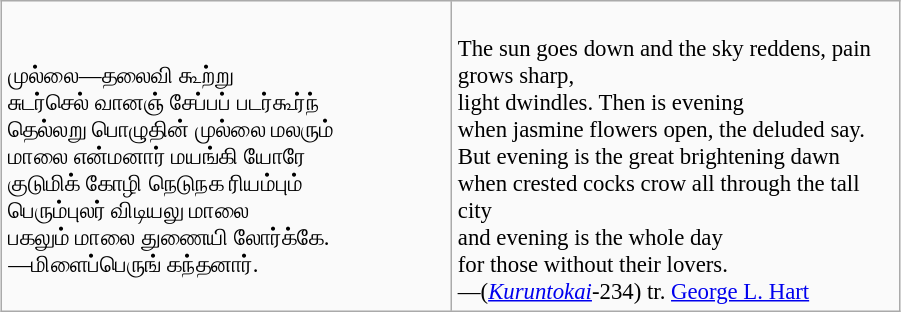<table border="1" align="center" cellpadding=4 cellspacing="0" width="600" style="margin: 0 0 1em 1em; background: #fafafa; border: 1px #aaaaaa solid; border-collapse: collapse; font-size: 95%;">
<tr>
<td style="width:300px"><br>முல்லை—தலைவி கூற்று<br>சுடர்செல் வானஞ் சேப்பப் படர்கூர்ந் <br>
தெல்லறு பொழுதின் முல்லை மலரும் <br>
மாலை என்மனார் மயங்கி யோரே <br>
குடுமிக் கோழி நெடுநக ரியம்பும் <br>
பெரும்புலர் விடியலு மாலை <br>
பகலும் மாலை துணையி லோர்க்கே.<br>—மிளைப்பெருங் கந்தனார்.</td>
<td style="width:300px"><br>The sun goes down and the sky reddens, pain grows sharp,<br>
light dwindles. Then is evening<br>
when jasmine flowers open, the deluded say.<br>
But evening is the great brightening dawn<br>
when crested cocks crow all through the tall city<br>
and evening is the whole day<br>
for those without their lovers.<br>—(<em><a href='#'>Kuruntokai</a></em>-234) tr. <a href='#'>George L. Hart</a></td>
</tr>
</table>
